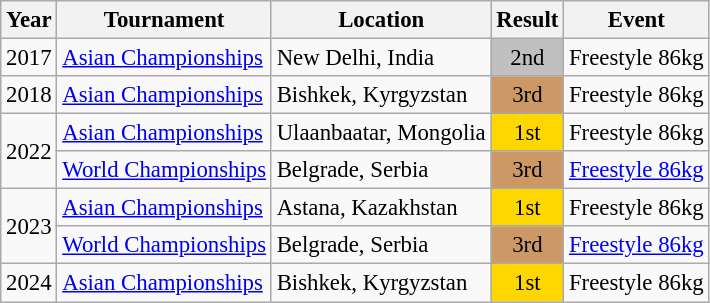<table class="wikitable" style="font-size:95%;">
<tr>
<th>Year</th>
<th>Tournament</th>
<th>Location</th>
<th>Result</th>
<th>Event</th>
</tr>
<tr>
<td>2017</td>
<td><a href='#'>Asian Championships</a></td>
<td>New Delhi, India</td>
<td align="center" bgcolor="silver">2nd</td>
<td>Freestyle 86kg</td>
</tr>
<tr>
<td>2018</td>
<td><a href='#'>Asian Championships</a></td>
<td>Bishkek, Kyrgyzstan</td>
<td align="center" bgcolor="cc9966">3rd</td>
<td>Freestyle 86kg</td>
</tr>
<tr>
<td rowspan=2>2022</td>
<td><a href='#'>Asian Championships</a></td>
<td>Ulaanbaatar, Mongolia</td>
<td align="center" bgcolor="gold">1st</td>
<td>Freestyle 86kg</td>
</tr>
<tr>
<td><a href='#'>World Championships</a></td>
<td>Belgrade, Serbia</td>
<td align="center" bgcolor="cc9966">3rd</td>
<td><a href='#'>Freestyle 86kg</a></td>
</tr>
<tr>
<td rowspan=2>2023</td>
<td><a href='#'>Asian Championships</a></td>
<td>Astana, Kazakhstan</td>
<td align="center" bgcolor="gold">1st</td>
<td>Freestyle 86kg</td>
</tr>
<tr>
<td><a href='#'>World Championships</a></td>
<td>Belgrade, Serbia</td>
<td align="center" bgcolor="cc9966">3rd</td>
<td><a href='#'>Freestyle 86kg</a></td>
</tr>
<tr>
<td rowspan=2>2024</td>
<td><a href='#'>Asian Championships</a></td>
<td>Bishkek, Kyrgyzstan</td>
<td align="center" bgcolor="gold">1st</td>
<td>Freestyle 86kg</td>
</tr>
</table>
